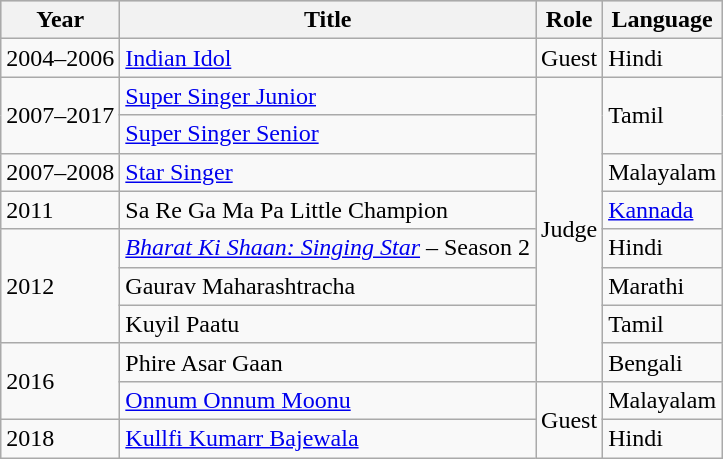<table class="wikitable">
<tr style="background:#ccc; text-align:center;">
<th>Year</th>
<th>Title</th>
<th>Role</th>
<th>Language</th>
</tr>
<tr>
<td>2004–2006</td>
<td><a href='#'>Indian Idol</a></td>
<td>Guest</td>
<td>Hindi</td>
</tr>
<tr>
<td rowspan="2">2007–2017</td>
<td><a href='#'>Super Singer Junior</a></td>
<td rowspan="8">Judge</td>
<td rowspan="2">Tamil</td>
</tr>
<tr>
<td><a href='#'>Super Singer Senior</a></td>
</tr>
<tr>
<td>2007–2008</td>
<td><a href='#'>Star Singer</a></td>
<td>Malayalam</td>
</tr>
<tr>
<td>2011</td>
<td>Sa Re Ga Ma Pa Little Champion</td>
<td><a href='#'>Kannada</a></td>
</tr>
<tr>
<td rowspan=3>2012</td>
<td><em><a href='#'>Bharat Ki Shaan: Singing Star</a></em> – Season 2</td>
<td>Hindi</td>
</tr>
<tr>
<td>Gaurav Maharashtracha</td>
<td>Marathi</td>
</tr>
<tr>
<td>Kuyil Paatu</td>
<td>Tamil</td>
</tr>
<tr>
<td rowspan=2>2016</td>
<td>Phire Asar Gaan</td>
<td>Bengali</td>
</tr>
<tr .>
<td><a href='#'>Onnum Onnum Moonu</a></td>
<td rowspan="2">Guest</td>
<td>Malayalam</td>
</tr>
<tr>
<td>2018</td>
<td><a href='#'>Kullfi Kumarr Bajewala</a></td>
<td>Hindi</td>
</tr>
</table>
